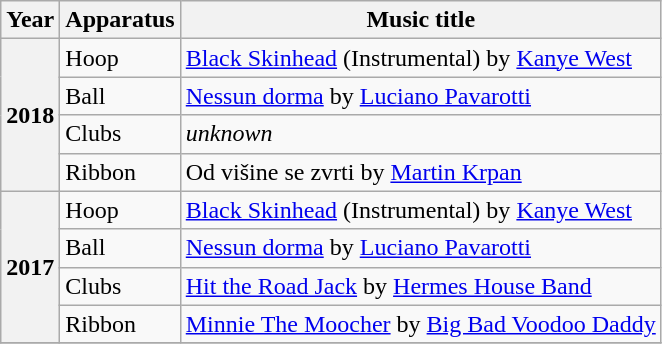<table class="wikitable plainrowheaders">
<tr>
<th scope=col>Year</th>
<th scope=col>Apparatus</th>
<th scope=col>Music title</th>
</tr>
<tr>
<th scope=row rowspan=4>2018</th>
<td>Hoop</td>
<td><a href='#'>Black Skinhead</a> (Instrumental) by <a href='#'>Kanye West</a></td>
</tr>
<tr>
<td>Ball</td>
<td><a href='#'>Nessun dorma</a> by <a href='#'>Luciano Pavarotti</a></td>
</tr>
<tr>
<td>Clubs</td>
<td><em>unknown</em></td>
</tr>
<tr>
<td>Ribbon</td>
<td>Od višine se zvrti by <a href='#'>Martin Krpan</a></td>
</tr>
<tr>
<th scope=row rowspan=4>2017</th>
<td>Hoop</td>
<td><a href='#'>Black Skinhead</a> (Instrumental) by <a href='#'>Kanye West</a></td>
</tr>
<tr>
<td>Ball</td>
<td><a href='#'>Nessun dorma</a> by <a href='#'>Luciano Pavarotti</a></td>
</tr>
<tr>
<td>Clubs</td>
<td><a href='#'>Hit the Road Jack</a> by <a href='#'>Hermes House Band</a></td>
</tr>
<tr>
<td>Ribbon</td>
<td><a href='#'>Minnie The Moocher</a> by <a href='#'>Big Bad Voodoo Daddy</a></td>
</tr>
<tr>
</tr>
</table>
